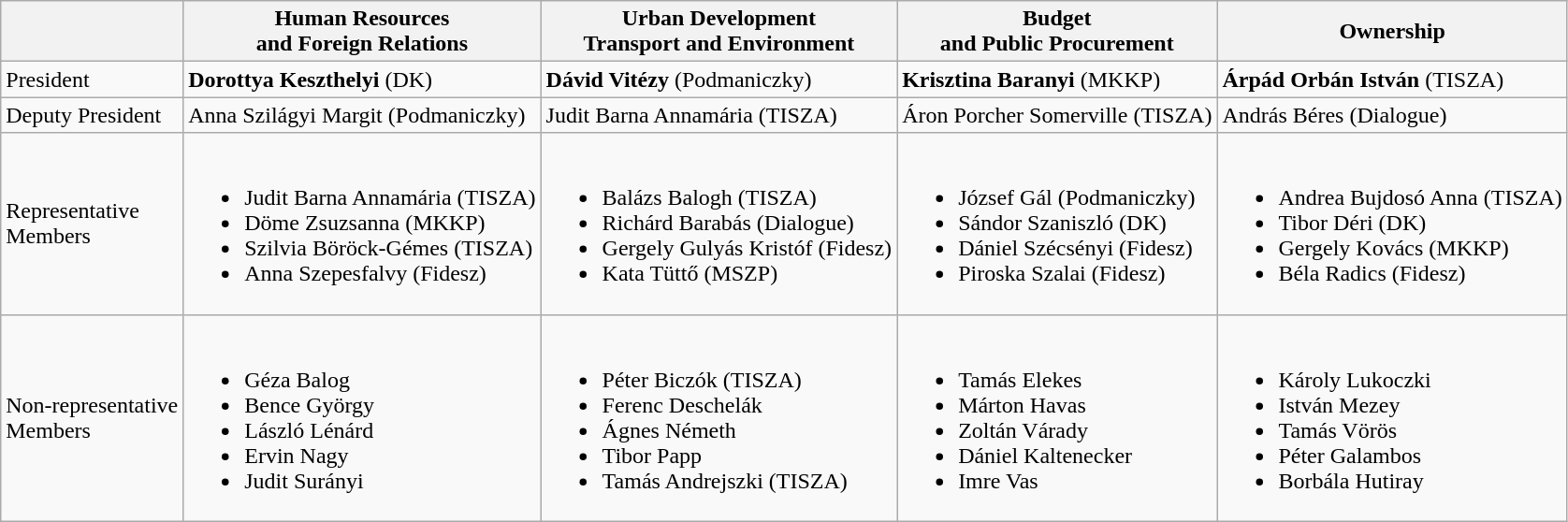<table class="wikitable">
<tr>
<th></th>
<th>Human Resources<br>and Foreign Relations</th>
<th>Urban Development<br>Transport and Environment</th>
<th>Budget<br>and Public Procurement</th>
<th>Ownership</th>
</tr>
<tr>
<td>President</td>
<td><strong>Dorottya Keszthelyi</strong> (DK)</td>
<td><strong>Dávid Vitézy</strong> (Podmaniczky)</td>
<td><strong>Krisztina Baranyi</strong> (MKKP)</td>
<td><strong>Árpád Orbán István</strong> (TISZA)</td>
</tr>
<tr>
<td>Deputy President</td>
<td>Anna Szilágyi Margit (Podmaniczky)</td>
<td>Judit Barna Annamária (TISZA)</td>
<td>Áron Porcher Somerville (TISZA)</td>
<td>András Béres (Dialogue)</td>
</tr>
<tr>
<td>Representative<br>Members</td>
<td><br><ul><li>Judit Barna Annamária (TISZA)</li><li>Döme Zsuzsanna (MKKP)</li><li>Szilvia Böröck-Gémes (TISZA)</li><li>Anna Szepesfalvy (Fidesz)</li></ul></td>
<td><br><ul><li>Balázs Balogh (TISZA)</li><li>Richárd Barabás (Dialogue)</li><li>Gergely Gulyás Kristóf (Fidesz)</li><li>Kata Tüttő (MSZP)</li></ul></td>
<td><br><ul><li>József Gál (Podmaniczky)</li><li>Sándor Szaniszló (DK)</li><li>Dániel Szécsényi (Fidesz)</li><li>Piroska Szalai (Fidesz)</li></ul></td>
<td><br><ul><li>Andrea Bujdosó Anna (TISZA)</li><li>Tibor Déri (DK)</li><li>Gergely Kovács (MKKP)</li><li>Béla Radics (Fidesz)</li></ul></td>
</tr>
<tr>
<td>Non-representative<br>Members</td>
<td><br><ul><li>Géza Balog</li><li>Bence György</li><li>László Lénárd</li><li>Ervin Nagy</li><li>Judit Surányi</li></ul></td>
<td><br><ul><li>Péter Biczók (TISZA)</li><li>Ferenc Deschelák</li><li>Ágnes Németh</li><li>Tibor Papp</li><li>Tamás Andrejszki (TISZA)</li></ul></td>
<td><br><ul><li>Tamás Elekes</li><li>Márton Havas</li><li>Zoltán Várady</li><li>Dániel Kaltenecker</li><li>Imre Vas</li></ul></td>
<td><br><ul><li>Károly Lukoczki</li><li>István Mezey</li><li>Tamás Vörös</li><li>Péter Galambos</li><li>Borbála Hutiray</li></ul></td>
</tr>
</table>
